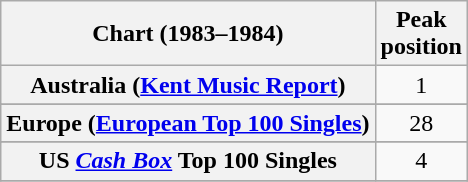<table class="wikitable sortable plainrowheaders" style="text-align:center">
<tr>
<th scope="col">Chart (1983–1984)</th>
<th scope="col">Peak<br>position</th>
</tr>
<tr>
<th scope="row">Australia (<a href='#'>Kent Music Report</a>)</th>
<td>1</td>
</tr>
<tr>
</tr>
<tr>
</tr>
<tr>
<th scope="row">Europe (<a href='#'>European Top 100 Singles</a>)</th>
<td>28</td>
</tr>
<tr>
</tr>
<tr>
</tr>
<tr>
</tr>
<tr>
</tr>
<tr>
</tr>
<tr>
</tr>
<tr>
</tr>
<tr>
</tr>
<tr>
</tr>
<tr>
<th scope="row">US <em><a href='#'>Cash Box</a></em> Top 100 Singles</th>
<td>4</td>
</tr>
<tr>
</tr>
</table>
